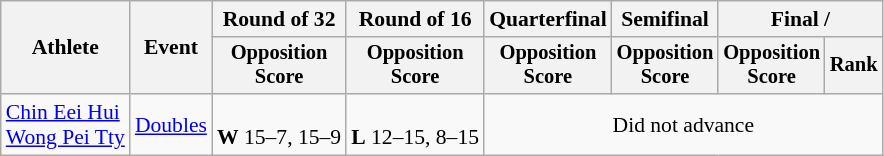<table class=wikitable style="font-size:90%">
<tr>
<th rowspan="2">Athlete</th>
<th rowspan="2">Event</th>
<th>Round of 32</th>
<th>Round of 16</th>
<th>Quarterfinal</th>
<th>Semifinal</th>
<th colspan=2>Final / </th>
</tr>
<tr style="font-size:95%">
<th>Opposition<br>Score</th>
<th>Opposition<br>Score</th>
<th>Opposition<br>Score</th>
<th>Opposition<br>Score</th>
<th>Opposition<br>Score</th>
<th>Rank</th>
</tr>
<tr align=center>
<td align=left><a href='#'>Chin Eei Hui</a><br><a href='#'>Wong Pei Tty</a></td>
<td align=left><a href='#'>Doubles</a></td>
<td><br><strong>W</strong> 15–7, 15–9</td>
<td><br><strong>L</strong> 12–15, 8–15</td>
<td colspan=4>Did not advance</td>
</tr>
</table>
